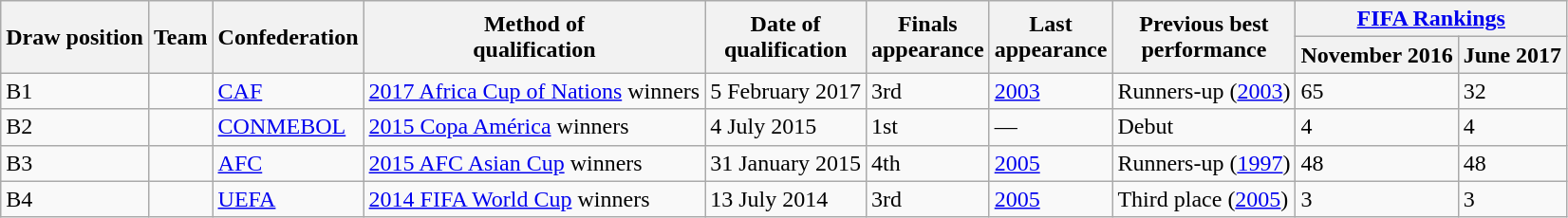<table class="wikitable sortable">
<tr>
<th rowspan=2>Draw position</th>
<th rowspan=2>Team</th>
<th rowspan=2>Confederation</th>
<th rowspan=2>Method of<br>qualification</th>
<th rowspan=2>Date of<br>qualification</th>
<th rowspan=2>Finals<br>appearance</th>
<th rowspan=2>Last<br>appearance</th>
<th rowspan=2>Previous best<br>performance</th>
<th colspan=2><a href='#'>FIFA Rankings</a></th>
</tr>
<tr>
<th>November 2016</th>
<th>June 2017</th>
</tr>
<tr>
<td>B1</td>
<td style=white-space:nowrap></td>
<td><a href='#'>CAF</a></td>
<td><a href='#'>2017 Africa Cup of Nations</a> winners</td>
<td>5 February 2017</td>
<td data-sort-value="3">3rd</td>
<td><a href='#'>2003</a></td>
<td data-sort-value="6.1">Runners-up (<a href='#'>2003</a>)</td>
<td>65</td>
<td>32</td>
</tr>
<tr>
<td>B2</td>
<td style=white-space:nowrap></td>
<td><a href='#'>CONMEBOL</a></td>
<td><a href='#'>2015 Copa América</a> winners</td>
<td>4 July 2015</td>
<td data-sort-value="1">1st</td>
<td>—</td>
<td data-sort-value="0.0">Debut</td>
<td>4</td>
<td>4</td>
</tr>
<tr>
<td>B3</td>
<td style=white-space:nowrap></td>
<td><a href='#'>AFC</a></td>
<td><a href='#'>2015 AFC Asian Cup</a> winners</td>
<td>31 January 2015</td>
<td datasort-value="4">4th</td>
<td><a href='#'>2005</a></td>
<td data-sort-value="6.1">Runners-up (<a href='#'>1997</a>)</td>
<td>48</td>
<td>48</td>
</tr>
<tr>
<td>B4</td>
<td style=white-space:nowrap></td>
<td><a href='#'>UEFA</a></td>
<td><a href='#'>2014 FIFA World Cup</a> winners</td>
<td>13 July 2014</td>
<td data-sort-value="3">3rd</td>
<td><a href='#'>2005</a></td>
<td data-sort-value="5.1">Third place (<a href='#'>2005</a>)</td>
<td>3</td>
<td>3</td>
</tr>
</table>
